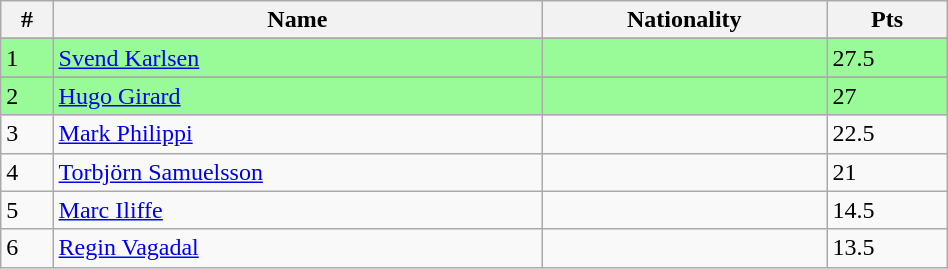<table class="wikitable" style="display: inline-table; width: 50%;">
<tr>
<th>#</th>
<th>Name</th>
<th>Nationality</th>
<th>Pts</th>
</tr>
<tr>
</tr>
<tr style="background:palegreen;">
<td>1</td>
<td><a href='#'>Svend Karlsen</a></td>
<td></td>
<td>27.5</td>
</tr>
<tr>
</tr>
<tr style="background:palegreen;">
<td>2</td>
<td><a href='#'>Hugo Girard</a></td>
<td></td>
<td>27</td>
</tr>
<tr>
<td>3</td>
<td><a href='#'>Mark Philippi</a></td>
<td></td>
<td>22.5</td>
</tr>
<tr>
<td>4</td>
<td><a href='#'>Torbjörn Samuelsson</a></td>
<td></td>
<td>21</td>
</tr>
<tr>
<td>5</td>
<td><a href='#'>Marc Iliffe</a></td>
<td></td>
<td>14.5</td>
</tr>
<tr>
<td>6</td>
<td><a href='#'>Regin Vagadal</a></td>
<td></td>
<td>13.5</td>
</tr>
</table>
